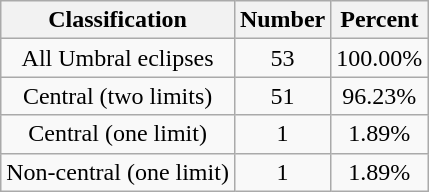<table class="wikitable sortable">
<tr align=center>
<th>Classification</th>
<th>Number</th>
<th>Percent</th>
</tr>
<tr align=center>
<td>All Umbral eclipses</td>
<td>53</td>
<td>100.00%</td>
</tr>
<tr align=center>
<td>Central (two limits)</td>
<td>51</td>
<td>96.23%</td>
</tr>
<tr align=center>
<td>Central (one limit)</td>
<td>1</td>
<td>1.89%</td>
</tr>
<tr align=center>
<td>Non-central (one limit)</td>
<td>1</td>
<td>1.89%</td>
</tr>
</table>
